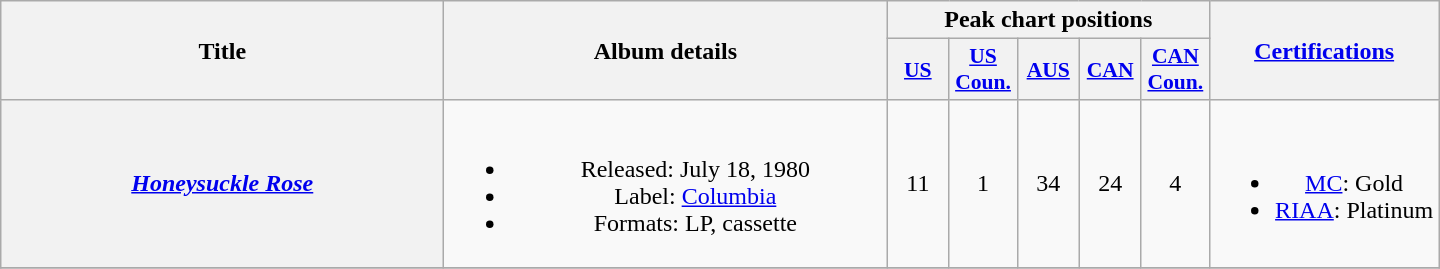<table class="wikitable plainrowheaders" style="text-align:center;" border="1">
<tr>
<th scope="col" rowspan="2" style="width:18em;">Title</th>
<th scope="col" rowspan="2" style="width:18em;">Album details</th>
<th scope="col" colspan="5">Peak chart positions</th>
<th scope="col" rowspan="2"><a href='#'>Certifications</a></th>
</tr>
<tr>
<th scope="col" style="width:2.4em;font-size:90%;"><a href='#'>US</a><br></th>
<th scope="col" style="width:2.7em;font-size:90%;"><a href='#'>US<br>Coun.</a><br></th>
<th scope="col" style="width:2.4em;font-size:90%;"><a href='#'>AUS</a><br></th>
<th scope="col" style="width:2.4em;font-size:90%;"><a href='#'>CAN</a><br></th>
<th scope="col" style="width:2.7em;font-size:90%;"><a href='#'>CAN<br>Coun.</a><br></th>
</tr>
<tr>
<th scope="row"><em><a href='#'>Honeysuckle Rose</a></em><br></th>
<td><br><ul><li>Released: July 18, 1980</li><li>Label: <a href='#'>Columbia</a></li><li>Formats: LP, cassette</li></ul></td>
<td>11</td>
<td>1</td>
<td>34</td>
<td>24</td>
<td>4</td>
<td><br><ul><li><a href='#'>MC</a>: Gold</li><li><a href='#'>RIAA</a>: Platinum</li></ul></td>
</tr>
<tr>
</tr>
</table>
